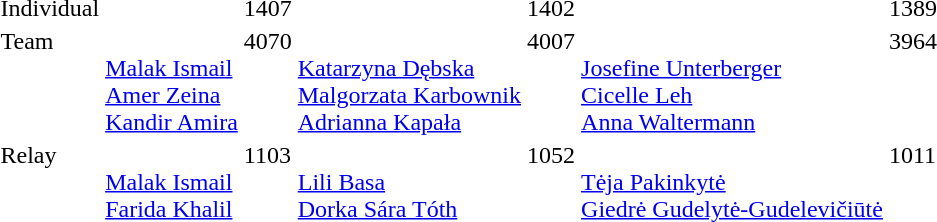<table>
<tr style="vertical-align:top;">
<td>Individual</td>
<td></td>
<td>1407</td>
<td></td>
<td>1402</td>
<td></td>
<td>1389</td>
</tr>
<tr style="vertical-align:top;">
<td>Team</td>
<td><br><a href='#'>Malak Ismail</a><br><a href='#'>Amer Zeina</a><br><a href='#'>Kandir Amira</a></td>
<td>4070</td>
<td><br><a href='#'>Katarzyna Dębska</a><br><a href='#'>Malgorzata Karbownik</a><br><a href='#'>Adrianna Kapała</a></td>
<td>4007</td>
<td><br><a href='#'>Josefine Unterberger</a><br><a href='#'>Cicelle Leh</a><br><a href='#'>Anna Waltermann</a></td>
<td>3964</td>
</tr>
<tr style="vertical-align:top;">
<td>Relay</td>
<td><br><a href='#'>Malak Ismail</a><br><a href='#'>Farida Khalil</a></td>
<td>1103</td>
<td><br><a href='#'>Lili Basa</a><br><a href='#'>Dorka Sára Tóth</a></td>
<td>1052</td>
<td><br><a href='#'>Tėja Pakinkytė</a><br><a href='#'>Giedrė Gudelytė-Gudelevičiūtė</a></td>
<td>1011</td>
</tr>
</table>
